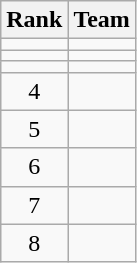<table class="wikitable" style="text-align: center;">
<tr>
<th>Rank</th>
<th>Team</th>
</tr>
<tr>
<td></td>
<td align="left"></td>
</tr>
<tr>
<td></td>
<td align="left"></td>
</tr>
<tr>
<td></td>
<td align="left"></td>
</tr>
<tr>
<td>4</td>
<td align="left"></td>
</tr>
<tr>
<td>5</td>
<td align="left"></td>
</tr>
<tr>
<td>6</td>
<td align="left"></td>
</tr>
<tr>
<td>7</td>
<td align="left"></td>
</tr>
<tr>
<td>8</td>
<td align="left"></td>
</tr>
</table>
